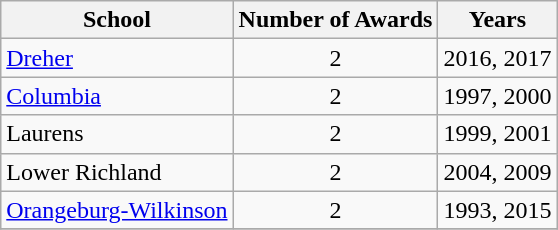<table class="wikitable sortable">
<tr>
<th>School</th>
<th>Number of Awards</th>
<th>Years</th>
</tr>
<tr>
<td><a href='#'>Dreher</a></td>
<td align=center>2</td>
<td>2016, 2017</td>
</tr>
<tr>
<td><a href='#'>Columbia</a></td>
<td align=center>2</td>
<td>1997, 2000</td>
</tr>
<tr>
<td>Laurens</td>
<td align=center>2</td>
<td>1999, 2001</td>
</tr>
<tr>
<td>Lower Richland</td>
<td align=center>2</td>
<td>2004, 2009</td>
</tr>
<tr>
<td><a href='#'>Orangeburg-Wilkinson</a></td>
<td align=center>2</td>
<td>1993, 2015</td>
</tr>
<tr>
</tr>
</table>
